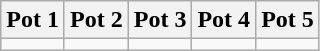<table class="wikitable">
<tr>
<th scope="col" style="width:20%;">Pot 1</th>
<th scope="col" style="width:20%;">Pot 2</th>
<th scope="col" style="width:20%;">Pot 3</th>
<th scope="col" style="width:20%;">Pot 4</th>
<th scope="col" style="width:20%;">Pot 5</th>
</tr>
<tr>
<td></td>
<td></td>
<td></td>
<td></td>
<td></td>
</tr>
</table>
